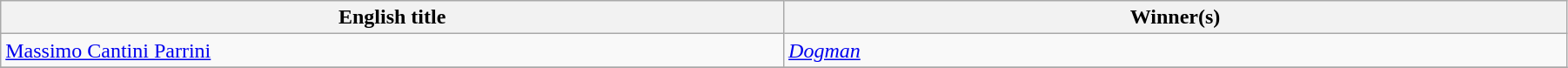<table class="wikitable" width="95%" cellpadding="5">
<tr>
<th width="18%">English title</th>
<th width="18%">Winner(s)</th>
</tr>
<tr>
<td><a href='#'>Massimo Cantini Parrini</a></td>
<td><em><a href='#'>Dogman</a></em></td>
</tr>
<tr>
</tr>
</table>
